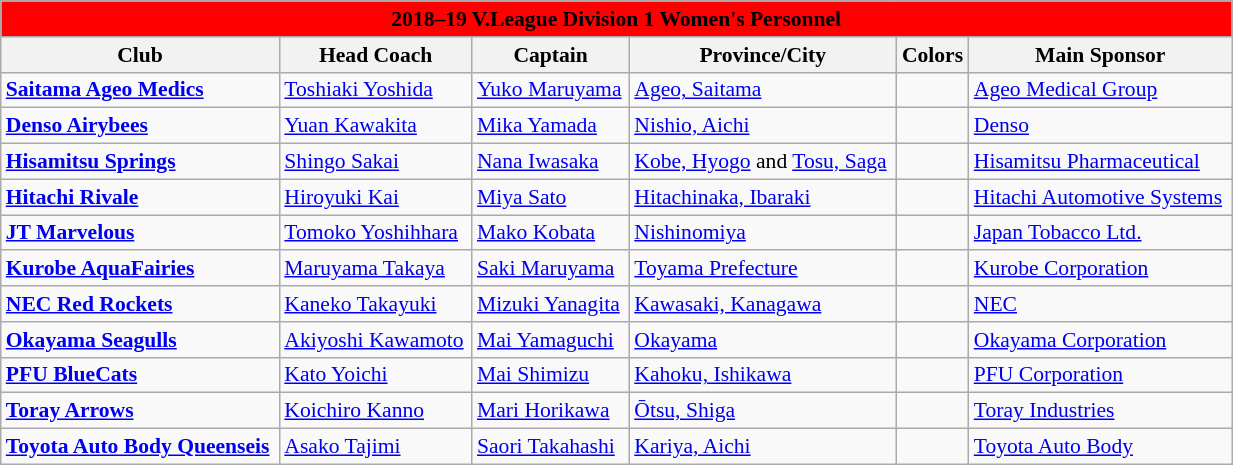<table class="wikitable" style="font-size:90%; width: 65%; text-align:left;">
<tr>
<th style=background:red colspan=8><span>2018–19 V.League Division 1 Women's Personnel</span></th>
</tr>
<tr>
<th>Club</th>
<th>Head Coach</th>
<th>Captain</th>
<th>Province/City</th>
<th>Colors</th>
<th>Main Sponsor</th>
</tr>
<tr>
<td><strong><a href='#'>Saitama Ageo Medics</a></strong></td>
<td> <a href='#'>Toshiaki Yoshida</a></td>
<td> <a href='#'>Yuko Maruyama</a></td>
<td><a href='#'>Ageo, Saitama</a></td>
<td align=center> </td>
<td><a href='#'>Ageo Medical Group</a></td>
</tr>
<tr>
<td><strong><a href='#'>Denso Airybees</a></strong></td>
<td> <a href='#'>Yuan Kawakita</a></td>
<td> <a href='#'>Mika Yamada</a></td>
<td><a href='#'>Nishio, Aichi</a></td>
<td align=center> </td>
<td><a href='#'>Denso</a></td>
</tr>
<tr>
<td><strong><a href='#'>Hisamitsu Springs</a></strong></td>
<td> <a href='#'>Shingo Sakai</a></td>
<td> <a href='#'>Nana Iwasaka</a></td>
<td><a href='#'>Kobe, Hyogo</a> and <a href='#'>Tosu, Saga</a></td>
<td align=center>   </td>
<td><a href='#'>Hisamitsu Pharmaceutical</a></td>
</tr>
<tr>
<td><strong><a href='#'>Hitachi Rivale</a></strong></td>
<td> <a href='#'>Hiroyuki Kai</a></td>
<td> <a href='#'>Miya Sato</a></td>
<td><a href='#'>Hitachinaka, Ibaraki</a></td>
<td align=center> </td>
<td><a href='#'>Hitachi Automotive Systems</a></td>
</tr>
<tr>
<td><strong><a href='#'>JT Marvelous</a></strong></td>
<td> <a href='#'>Tomoko Yoshihhara</a></td>
<td> <a href='#'>Mako Kobata</a></td>
<td><a href='#'>Nishinomiya</a></td>
<td align=center> </td>
<td><a href='#'>Japan Tobacco Ltd.</a></td>
</tr>
<tr>
<td><strong><a href='#'>Kurobe AquaFairies</a></strong></td>
<td> <a href='#'>Maruyama Takaya</a></td>
<td> <a href='#'>Saki Maruyama</a></td>
<td><a href='#'>Toyama Prefecture</a></td>
<td align=center> </td>
<td><a href='#'>Kurobe Corporation</a></td>
</tr>
<tr>
<td><strong><a href='#'>NEC Red Rockets</a></strong></td>
<td> <a href='#'>Kaneko Takayuki</a></td>
<td> <a href='#'>Mizuki Yanagita</a></td>
<td><a href='#'>Kawasaki, Kanagawa</a></td>
<td align=center>  </td>
<td><a href='#'>NEC</a></td>
</tr>
<tr>
<td><strong><a href='#'>Okayama Seagulls</a></strong></td>
<td> <a href='#'>Akiyoshi Kawamoto</a></td>
<td> <a href='#'>Mai Yamaguchi</a></td>
<td><a href='#'>Okayama</a></td>
<td align=center> </td>
<td><a href='#'>Okayama Corporation</a></td>
</tr>
<tr>
<td><strong><a href='#'>PFU BlueCats</a></strong></td>
<td> <a href='#'>Kato Yoichi</a></td>
<td> <a href='#'>Mai Shimizu</a></td>
<td><a href='#'>Kahoku, Ishikawa</a></td>
<td align=center>  </td>
<td><a href='#'>PFU Corporation</a></td>
</tr>
<tr>
<td><strong><a href='#'>Toray Arrows</a></strong></td>
<td> <a href='#'>Koichiro Kanno</a></td>
<td> <a href='#'>Mari Horikawa</a></td>
<td><a href='#'>Ōtsu, Shiga</a></td>
<td align=center> </td>
<td><a href='#'>Toray Industries</a></td>
</tr>
<tr>
<td><strong><a href='#'>Toyota Auto Body Queenseis</a></strong></td>
<td> <a href='#'>Asako Tajimi</a></td>
<td> <a href='#'>Saori Takahashi</a></td>
<td><a href='#'>Kariya, Aichi</a></td>
<td align=center> </td>
<td><a href='#'>Toyota Auto Body</a></td>
</tr>
</table>
